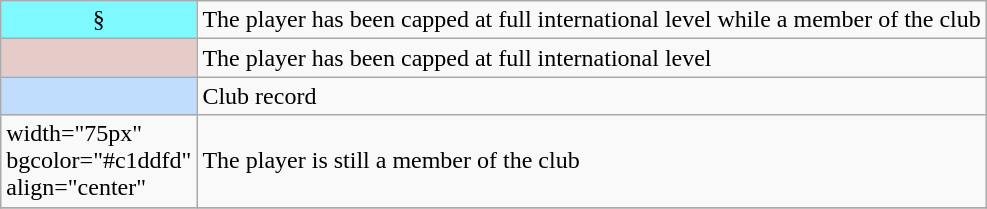<table class="wikitable">
<tr>
<td width="75px" bgcolor="#7DF9FF" align="center">§</td>
<td>The player has been capped at full international level while a member of the club</td>
</tr>
<tr>
<td width="75px" bgcolor="#E5CCC9" align="center"></td>
<td>The player has been capped at full international level</td>
</tr>
<tr>
<td width="75px" bgcolor="#c1ddfd" align="center"></td>
<td>Club record</td>
</tr>
<tr>
<td>width="75px" bgcolor="#c1ddfd" align="center" </td>
<td>The player is still a member of the club</td>
</tr>
<tr>
</tr>
</table>
